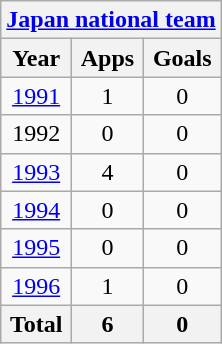<table class="wikitable" style="text-align:center">
<tr>
<th colspan=3><a href='#'>Japan national team</a></th>
</tr>
<tr>
<th>Year</th>
<th>Apps</th>
<th>Goals</th>
</tr>
<tr>
<td><a href='#'>1991</a></td>
<td>1</td>
<td>0</td>
</tr>
<tr>
<td>1992</td>
<td>0</td>
<td>0</td>
</tr>
<tr>
<td><a href='#'>1993</a></td>
<td>4</td>
<td>0</td>
</tr>
<tr>
<td><a href='#'>1994</a></td>
<td>0</td>
<td>0</td>
</tr>
<tr>
<td><a href='#'>1995</a></td>
<td>0</td>
<td>0</td>
</tr>
<tr>
<td><a href='#'>1996</a></td>
<td>1</td>
<td>0</td>
</tr>
<tr>
<th>Total</th>
<th>6</th>
<th>0</th>
</tr>
</table>
